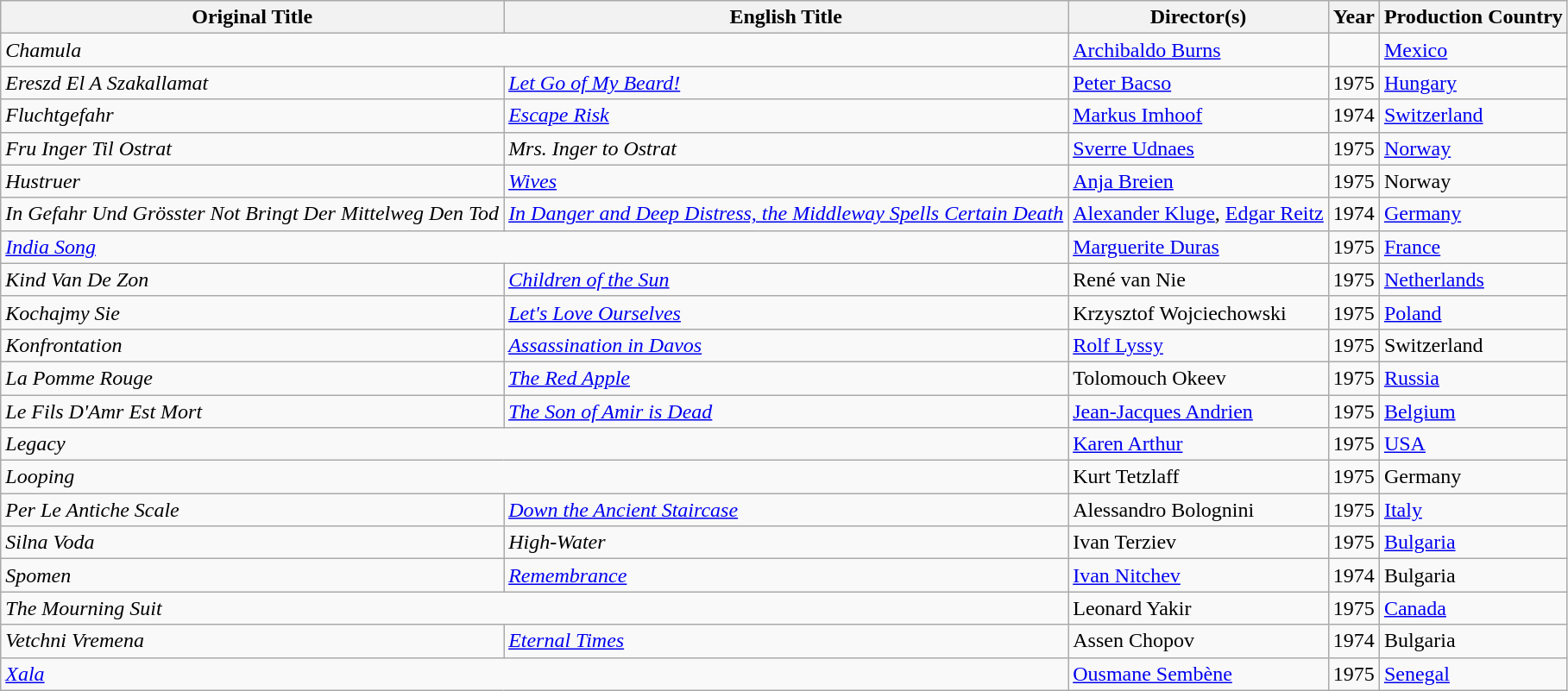<table class="wikitable sortable">
<tr>
<th>Original Title</th>
<th>English Title</th>
<th>Director(s)</th>
<th>Year</th>
<th>Production Country</th>
</tr>
<tr>
<td colspan="2"><em>Chamula</em></td>
<td><a href='#'>Archibaldo Burns</a></td>
<td></td>
<td><a href='#'>Mexico</a></td>
</tr>
<tr>
<td><em>Ereszd El A Szakallamat</em></td>
<td><em><a href='#'>Let Go of My Beard!</a></em></td>
<td><a href='#'>Peter Bacso</a></td>
<td>1975</td>
<td><a href='#'>Hungary</a></td>
</tr>
<tr>
<td><em>Fluchtgefahr</em></td>
<td><em><a href='#'>Escape Risk</a></em></td>
<td><a href='#'>Markus Imhoof</a></td>
<td>1974</td>
<td><a href='#'>Switzerland</a></td>
</tr>
<tr>
<td><em>Fru Inger Til Ostrat</em></td>
<td><em>Mrs. Inger to Ostrat</em></td>
<td><a href='#'>Sverre Udnaes</a></td>
<td>1975</td>
<td><a href='#'>Norway</a></td>
</tr>
<tr>
<td><em>Hustruer</em></td>
<td><em><a href='#'>Wives</a></em></td>
<td><a href='#'>Anja Breien</a></td>
<td>1975</td>
<td>Norway</td>
</tr>
<tr>
<td><em>In Gefahr Und Grösster Not Bringt Der Mittelweg Den Tod</em></td>
<td><em><a href='#'>In Danger and Deep Distress, the Middleway Spells Certain Death</a></em></td>
<td><a href='#'>Alexander Kluge</a>, <a href='#'>Edgar Reitz</a></td>
<td>1974</td>
<td><a href='#'>Germany</a></td>
</tr>
<tr>
<td colspan="2"><em><a href='#'>India Song</a></em></td>
<td><a href='#'>Marguerite Duras</a></td>
<td>1975</td>
<td><a href='#'>France</a></td>
</tr>
<tr>
<td><em>Kind Van De Zon</em></td>
<td><em><a href='#'>Children of the Sun</a></em></td>
<td>René van Nie</td>
<td>1975</td>
<td><a href='#'>Netherlands</a></td>
</tr>
<tr>
<td><em>Kochajmy Sie</em></td>
<td><em><a href='#'>Let's Love Ourselves</a></em></td>
<td>Krzysztof Wojciechowski</td>
<td>1975</td>
<td><a href='#'>Poland</a></td>
</tr>
<tr>
<td><em>Konfrontation</em></td>
<td><em><a href='#'>Assassination in Davos</a></em></td>
<td><a href='#'>Rolf Lyssy</a></td>
<td>1975</td>
<td>Switzerland</td>
</tr>
<tr>
<td><em>La Pomme Rouge</em></td>
<td><em><a href='#'>The Red Apple</a></em></td>
<td>Tolomouch Okeev</td>
<td>1975</td>
<td><a href='#'>Russia</a></td>
</tr>
<tr>
<td><em>Le Fils D'Amr Est Mort</em></td>
<td><a href='#'><em>The Son of Amir is Dead</em></a></td>
<td><a href='#'>Jean-Jacques Andrien</a></td>
<td>1975</td>
<td><a href='#'>Belgium</a></td>
</tr>
<tr>
<td colspan="2"><em>Legacy</em></td>
<td><a href='#'>Karen Arthur</a></td>
<td>1975</td>
<td><a href='#'>USA</a></td>
</tr>
<tr>
<td colspan="2"><em>Looping</em></td>
<td>Kurt Tetzlaff</td>
<td>1975</td>
<td>Germany</td>
</tr>
<tr>
<td><em>Per Le Antiche Scale</em></td>
<td><em><a href='#'>Down the Ancient Staircase</a></em></td>
<td>Alessandro Bolognini</td>
<td>1975</td>
<td><a href='#'>Italy</a></td>
</tr>
<tr>
<td><em>Silna Voda</em></td>
<td><em>High-Water</em></td>
<td>Ivan Terziev</td>
<td>1975</td>
<td><a href='#'>Bulgaria</a></td>
</tr>
<tr>
<td><em>Spomen</em></td>
<td><em><a href='#'>Remembrance</a></em></td>
<td><a href='#'>Ivan Nitchev</a></td>
<td>1974</td>
<td>Bulgaria</td>
</tr>
<tr>
<td colspan="2"><em>The Mourning Suit</em></td>
<td>Leonard Yakir</td>
<td>1975</td>
<td><a href='#'>Canada</a></td>
</tr>
<tr>
<td><em>Vetchni Vremena</em></td>
<td><em><a href='#'>Eternal Times</a></em></td>
<td>Assen Chopov</td>
<td>1974</td>
<td>Bulgaria</td>
</tr>
<tr>
<td colspan="2"><em><a href='#'>Xala</a></em></td>
<td><a href='#'>Ousmane Sembène</a></td>
<td>1975</td>
<td><a href='#'>Senegal</a></td>
</tr>
</table>
